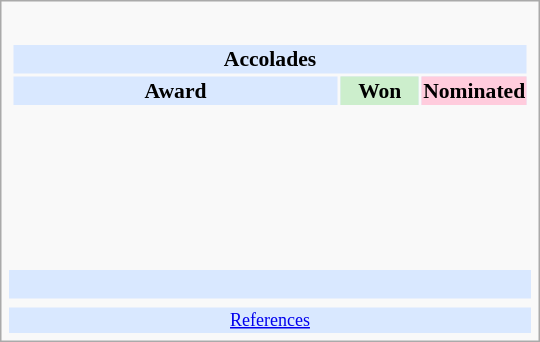<table class="infobox" style="width: 25em; text-align: left; font-size: 90%; vertical-align: middle;">
<tr>
<td colspan="3" style="text-align:center;"></td>
</tr>
<tr>
<td colspan=3><br><table class="collapsible collapsed" style="width:100%;">
<tr>
<th colspan="3" style="background:#d9e8ff; text-align:center;">Accolades</th>
</tr>
<tr style="background:#d9e8ff; text-align:center; text-align:center;">
<td><strong>Award</strong></td>
<td style="background:#cec; text-size:0.9em; width:50px;"><strong>Won</strong></td>
<td style="background:#fcd; text-size:0.9em; width:50px;"><strong>Nominated</strong></td>
</tr>
<tr>
<td style="text-align:center;"><br></td>
<td></td>
<td></td>
</tr>
<tr>
<td style="text-align:center;"><br></td>
<td></td>
<td></td>
</tr>
<tr>
<td style="text-align:center;"><br></td>
<td></td>
<td></td>
</tr>
<tr>
<td style="text-align:center;"><br></td>
<td></td>
<td></td>
</tr>
<tr>
<td style="text-align:center;"><br></td>
<td></td>
<td></td>
</tr>
</table>
</td>
</tr>
<tr style="background:#d9e8ff;">
<td style="text-align:center;" colspan="3"><br></td>
</tr>
<tr>
<td></td>
<td></td>
<td></td>
</tr>
<tr style="background:#d9e8ff;">
<td colspan="3" style="font-size: smaller; text-align:center;"><a href='#'>References</a></td>
</tr>
</table>
